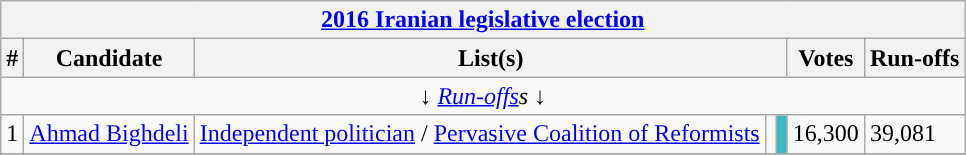<table class=wikitable style=text-align:left>
<tr>
<th colspan="7" align=center><a href='#'>2016 Iranian legislative election</a></th>
</tr>
<tr>
<th>#</th>
<th>Candidate</th>
<th colspan="3">List(s)</th>
<th>Votes</th>
<th>Run-offs</th>
</tr>
<tr>
<td colspan="7" align=center>↓ <em><a href='#'>Run-offs</a>s</em> ↓</td>
</tr>
<tr>
<td>1</td>
<td><a href='#'>Ahmad Bighdeli</a></td>
<td><a href='#'>Independent politician</a>   / <a href='#'>Pervasive Coalition of Reformists</a> </td>
<td></td>
<td style="background:#3cb8c2"></td>
<td>16,300</td>
<td>39,081</td>
</tr>
<tr>
</tr>
</table>
